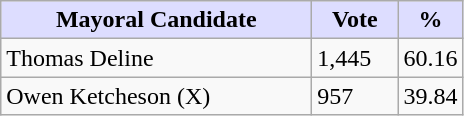<table class="wikitable">
<tr>
<th style="background:#ddf; width:200px;">Mayoral Candidate</th>
<th style="background:#ddf; width:50px;">Vote</th>
<th style="background:#ddf; width:30px;">%</th>
</tr>
<tr>
<td>Thomas Deline</td>
<td>1,445</td>
<td>60.16</td>
</tr>
<tr>
<td>Owen Ketcheson (X)</td>
<td>957</td>
<td>39.84</td>
</tr>
</table>
